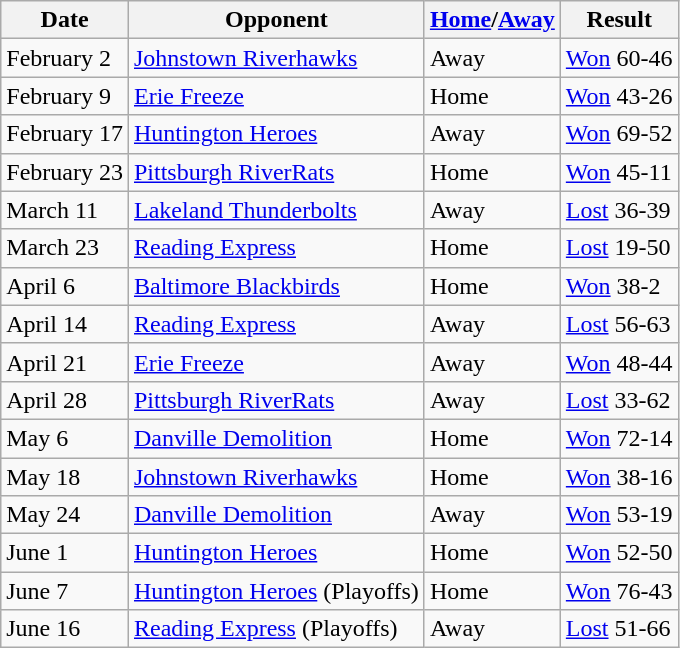<table class="wikitable">
<tr>
<th>Date</th>
<th>Opponent</th>
<th><a href='#'>Home</a>/<a href='#'>Away</a></th>
<th>Result</th>
</tr>
<tr>
<td>February 2</td>
<td><a href='#'>Johnstown Riverhawks</a></td>
<td>Away</td>
<td><a href='#'>Won</a> 60-46</td>
</tr>
<tr>
<td>February 9</td>
<td><a href='#'>Erie Freeze</a></td>
<td>Home</td>
<td><a href='#'>Won</a> 43-26</td>
</tr>
<tr>
<td>February 17</td>
<td><a href='#'>Huntington Heroes</a></td>
<td>Away</td>
<td><a href='#'>Won</a> 69-52</td>
</tr>
<tr>
<td>February 23</td>
<td><a href='#'>Pittsburgh RiverRats</a></td>
<td>Home</td>
<td><a href='#'>Won</a> 45-11</td>
</tr>
<tr>
<td>March 11</td>
<td><a href='#'>Lakeland Thunderbolts</a></td>
<td>Away</td>
<td><a href='#'>Lost</a> 36-39</td>
</tr>
<tr>
<td>March 23</td>
<td><a href='#'>Reading Express</a></td>
<td>Home</td>
<td><a href='#'>Lost</a> 19-50</td>
</tr>
<tr>
<td>April 6</td>
<td><a href='#'>Baltimore Blackbirds</a></td>
<td>Home</td>
<td><a href='#'>Won</a> 38-2</td>
</tr>
<tr>
<td>April 14</td>
<td><a href='#'>Reading Express</a></td>
<td>Away</td>
<td><a href='#'>Lost</a> 56-63</td>
</tr>
<tr>
<td>April 21</td>
<td><a href='#'>Erie Freeze</a></td>
<td>Away</td>
<td><a href='#'>Won</a> 48-44</td>
</tr>
<tr>
<td>April 28</td>
<td><a href='#'>Pittsburgh RiverRats</a></td>
<td>Away</td>
<td><a href='#'>Lost</a> 33-62</td>
</tr>
<tr>
<td>May 6</td>
<td><a href='#'>Danville Demolition</a></td>
<td>Home</td>
<td><a href='#'>Won</a> 72-14</td>
</tr>
<tr>
<td>May 18</td>
<td><a href='#'>Johnstown Riverhawks</a></td>
<td>Home</td>
<td><a href='#'>Won</a> 38-16</td>
</tr>
<tr>
<td>May 24</td>
<td><a href='#'>Danville Demolition</a></td>
<td>Away</td>
<td><a href='#'>Won</a> 53-19</td>
</tr>
<tr>
<td>June 1</td>
<td><a href='#'>Huntington Heroes</a></td>
<td>Home</td>
<td><a href='#'>Won</a> 52-50</td>
</tr>
<tr>
<td>June 7</td>
<td><a href='#'>Huntington Heroes</a> (Playoffs)</td>
<td>Home</td>
<td><a href='#'>Won</a> 76-43</td>
</tr>
<tr>
<td>June 16</td>
<td><a href='#'>Reading Express</a> (Playoffs)</td>
<td>Away</td>
<td><a href='#'>Lost</a> 51-66</td>
</tr>
</table>
